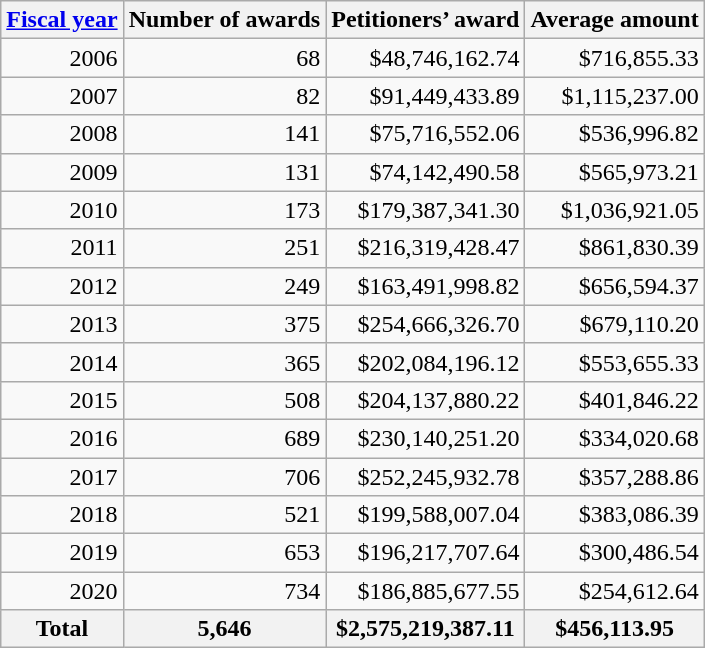<table class="wikitable" style="text-align: right;">
<tr>
<th><a href='#'>Fiscal year</a></th>
<th>Number of awards</th>
<th>Petitioners’ award</th>
<th>Average amount</th>
</tr>
<tr>
<td>2006</td>
<td>68</td>
<td>$48,746,162.74</td>
<td>$716,855.33</td>
</tr>
<tr>
<td>2007</td>
<td>82</td>
<td>$91,449,433.89</td>
<td>$1,115,237.00</td>
</tr>
<tr>
<td>2008</td>
<td>141</td>
<td>$75,716,552.06</td>
<td>$536,996.82</td>
</tr>
<tr>
<td>2009</td>
<td>131</td>
<td>$74,142,490.58</td>
<td>$565,973.21</td>
</tr>
<tr>
<td>2010</td>
<td>173</td>
<td>$179,387,341.30</td>
<td>$1,036,921.05</td>
</tr>
<tr>
<td>2011</td>
<td>251</td>
<td>$216,319,428.47</td>
<td>$861,830.39</td>
</tr>
<tr>
<td>2012</td>
<td>249</td>
<td>$163,491,998.82</td>
<td>$656,594.37</td>
</tr>
<tr>
<td>2013</td>
<td>375</td>
<td>$254,666,326.70</td>
<td>$679,110.20</td>
</tr>
<tr>
<td>2014</td>
<td>365</td>
<td>$202,084,196.12</td>
<td>$553,655.33</td>
</tr>
<tr>
<td>2015</td>
<td>508</td>
<td>$204,137,880.22</td>
<td>$401,846.22</td>
</tr>
<tr>
<td>2016</td>
<td>689</td>
<td>$230,140,251.20</td>
<td>$334,020.68</td>
</tr>
<tr>
<td>2017</td>
<td>706</td>
<td>$252,245,932.78</td>
<td>$357,288.86</td>
</tr>
<tr>
<td>2018</td>
<td>521</td>
<td>$199,588,007.04</td>
<td>$383,086.39</td>
</tr>
<tr>
<td>2019</td>
<td>653</td>
<td>$196,217,707.64</td>
<td>$300,486.54</td>
</tr>
<tr>
<td>2020</td>
<td>734</td>
<td>$186,885,677.55</td>
<td>$254,612.64</td>
</tr>
<tr>
<th>Total</th>
<th>5,646</th>
<th>$2,575,219,387.11</th>
<th>$456,113.95</th>
</tr>
</table>
